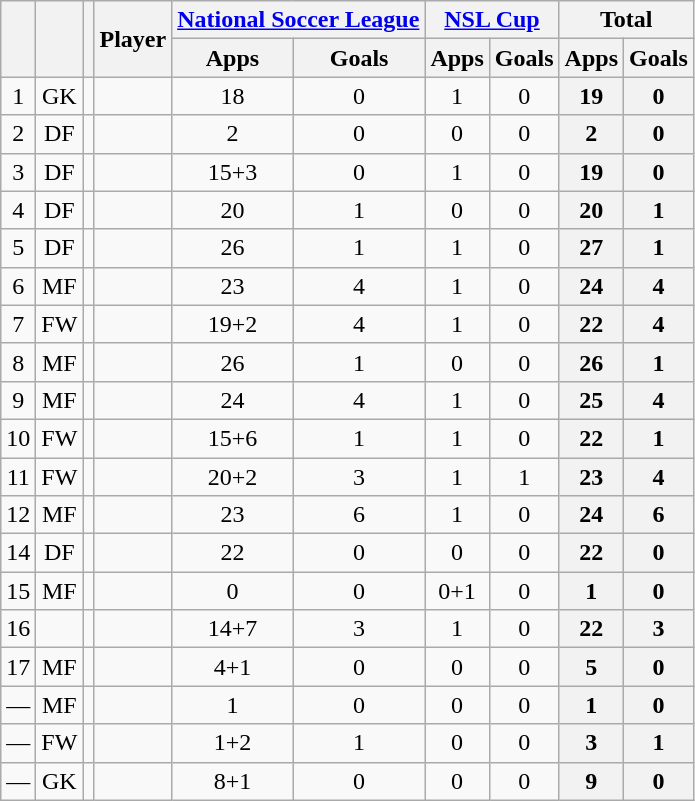<table class="wikitable sortable" style="text-align:center">
<tr>
<th rowspan="2"></th>
<th rowspan="2"></th>
<th rowspan="2"></th>
<th rowspan="2">Player</th>
<th colspan="2"><a href='#'>National Soccer League</a></th>
<th colspan="2"><a href='#'>NSL Cup</a></th>
<th colspan="2">Total</th>
</tr>
<tr>
<th>Apps</th>
<th>Goals</th>
<th>Apps</th>
<th>Goals</th>
<th>Apps</th>
<th>Goals</th>
</tr>
<tr>
<td>1</td>
<td>GK</td>
<td></td>
<td align="left"><br></td>
<td>18</td>
<td>0<br></td>
<td>1</td>
<td>0<br></td>
<th>19</th>
<th>0</th>
</tr>
<tr>
<td>2</td>
<td>DF</td>
<td></td>
<td align="left"><br></td>
<td>2</td>
<td>0<br></td>
<td>0</td>
<td>0<br></td>
<th>2</th>
<th>0</th>
</tr>
<tr>
<td>3</td>
<td>DF</td>
<td></td>
<td align="left"><br></td>
<td>15+3</td>
<td>0<br></td>
<td>1</td>
<td>0<br></td>
<th>19</th>
<th>0</th>
</tr>
<tr>
<td>4</td>
<td>DF</td>
<td></td>
<td align="left"><br></td>
<td>20</td>
<td>1<br></td>
<td>0</td>
<td>0<br></td>
<th>20</th>
<th>1</th>
</tr>
<tr>
<td>5</td>
<td>DF</td>
<td></td>
<td align="left"><br></td>
<td>26</td>
<td>1<br></td>
<td>1</td>
<td>0<br></td>
<th>27</th>
<th>1</th>
</tr>
<tr>
<td>6</td>
<td>MF</td>
<td></td>
<td align="left"><br></td>
<td>23</td>
<td>4<br></td>
<td>1</td>
<td>0<br></td>
<th>24</th>
<th>4</th>
</tr>
<tr>
<td>7</td>
<td>FW</td>
<td></td>
<td align="left"><br></td>
<td>19+2</td>
<td>4<br></td>
<td>1</td>
<td>0<br></td>
<th>22</th>
<th>4</th>
</tr>
<tr>
<td>8</td>
<td>MF</td>
<td></td>
<td align="left"><br></td>
<td>26</td>
<td>1<br></td>
<td>0</td>
<td>0<br></td>
<th>26</th>
<th>1</th>
</tr>
<tr>
<td>9</td>
<td>MF</td>
<td></td>
<td align="left"><br></td>
<td>24</td>
<td>4<br></td>
<td>1</td>
<td>0<br></td>
<th>25</th>
<th>4</th>
</tr>
<tr>
<td>10</td>
<td>FW</td>
<td></td>
<td align="left"><br></td>
<td>15+6</td>
<td>1<br></td>
<td>1</td>
<td>0<br></td>
<th>22</th>
<th>1</th>
</tr>
<tr>
<td>11</td>
<td>FW</td>
<td></td>
<td align="left"><br></td>
<td>20+2</td>
<td>3<br></td>
<td>1</td>
<td>1<br></td>
<th>23</th>
<th>4</th>
</tr>
<tr>
<td>12</td>
<td>MF</td>
<td></td>
<td align="left"><br></td>
<td>23</td>
<td>6<br></td>
<td>1</td>
<td>0<br></td>
<th>24</th>
<th>6</th>
</tr>
<tr>
<td>14</td>
<td>DF</td>
<td></td>
<td align="left"><br></td>
<td>22</td>
<td>0<br></td>
<td>0</td>
<td>0<br></td>
<th>22</th>
<th>0</th>
</tr>
<tr>
<td>15</td>
<td>MF</td>
<td></td>
<td align="left"><br></td>
<td>0</td>
<td>0<br></td>
<td>0+1</td>
<td>0<br></td>
<th>1</th>
<th>0</th>
</tr>
<tr>
<td>16</td>
<td></td>
<td></td>
<td align="left"><br></td>
<td>14+7</td>
<td>3<br></td>
<td>1</td>
<td>0<br></td>
<th>22</th>
<th>3</th>
</tr>
<tr>
<td>17</td>
<td>MF</td>
<td></td>
<td align="left"><br></td>
<td>4+1</td>
<td>0<br></td>
<td>0</td>
<td>0<br></td>
<th>5</th>
<th>0</th>
</tr>
<tr>
<td>—</td>
<td>MF</td>
<td></td>
<td align="left"><br></td>
<td>1</td>
<td>0<br></td>
<td>0</td>
<td>0<br></td>
<th>1</th>
<th>0</th>
</tr>
<tr>
<td>—</td>
<td>FW</td>
<td></td>
<td align="left"><br></td>
<td>1+2</td>
<td>1<br></td>
<td>0</td>
<td>0<br></td>
<th>3</th>
<th>1</th>
</tr>
<tr>
<td>—</td>
<td>GK</td>
<td></td>
<td align="left"><br></td>
<td>8+1</td>
<td>0<br></td>
<td>0</td>
<td>0<br></td>
<th>9</th>
<th>0</th>
</tr>
</table>
